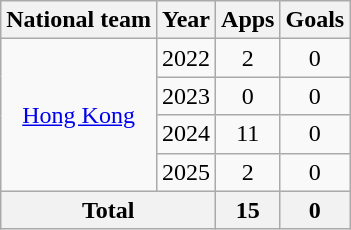<table class="wikitable" style="text-align:center">
<tr>
<th>National team</th>
<th>Year</th>
<th>Apps</th>
<th>Goals</th>
</tr>
<tr>
<td rowspan=4><a href='#'>Hong Kong</a></td>
<td>2022</td>
<td>2</td>
<td>0</td>
</tr>
<tr>
<td>2023</td>
<td>0</td>
<td>0</td>
</tr>
<tr>
<td>2024</td>
<td>11</td>
<td>0</td>
</tr>
<tr>
<td>2025</td>
<td>2</td>
<td>0</td>
</tr>
<tr>
<th colspan=2>Total</th>
<th>15</th>
<th>0</th>
</tr>
</table>
